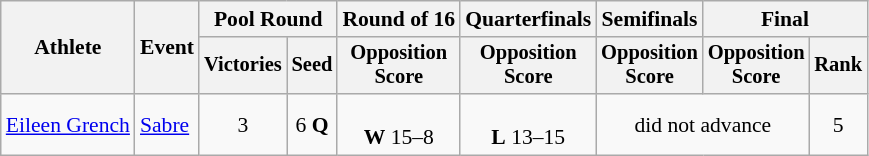<table class=wikitable style="font-size:90%">
<tr>
<th rowspan="2">Athlete</th>
<th rowspan="2">Event</th>
<th colspan=2>Pool Round</th>
<th>Round of 16</th>
<th>Quarterfinals</th>
<th>Semifinals</th>
<th colspan=2>Final</th>
</tr>
<tr style="font-size:95%">
<th>Victories</th>
<th>Seed</th>
<th>Opposition<br>Score</th>
<th>Opposition<br>Score</th>
<th>Opposition<br>Score</th>
<th>Opposition<br>Score</th>
<th>Rank</th>
</tr>
<tr align=center>
<td align=left><a href='#'>Eileen Grench</a></td>
<td align=left><a href='#'>Sabre</a></td>
<td>3</td>
<td>6 <strong>Q</strong></td>
<td><br><strong>W</strong> 15–8</td>
<td><br><strong>L</strong> 13–15</td>
<td colspan=2>did not advance</td>
<td>5</td>
</tr>
</table>
